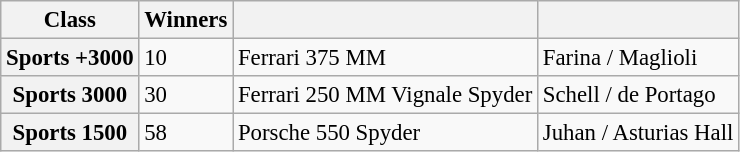<table class="wikitable" style="font-size: 95%">
<tr>
<th>Class</th>
<th>Winners</th>
<th></th>
<th></th>
</tr>
<tr>
<th>Sports +3000</th>
<td>10</td>
<td>Ferrari 375 MM</td>
<td>Farina / Maglioli</td>
</tr>
<tr>
<th>Sports 3000</th>
<td>30</td>
<td>Ferrari 250 MM Vignale Spyder</td>
<td>Schell / de Portago</td>
</tr>
<tr>
<th>Sports 1500</th>
<td>58</td>
<td>Porsche 550 Spyder</td>
<td>Juhan / Asturias Hall</td>
</tr>
</table>
